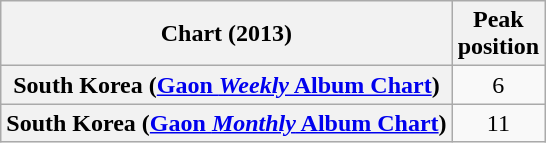<table class="wikitable sortable plainrowheaders" style="text-align:center;">
<tr>
<th>Chart (2013)</th>
<th>Peak<br>position</th>
</tr>
<tr>
<th scope="row">South Korea (<a href='#'>Gaon <em>Weekly</em> Album Chart</a>)</th>
<td>6</td>
</tr>
<tr>
<th scope="row">South Korea (<a href='#'>Gaon <em>Monthly</em> Album Chart</a>)</th>
<td>11</td>
</tr>
</table>
